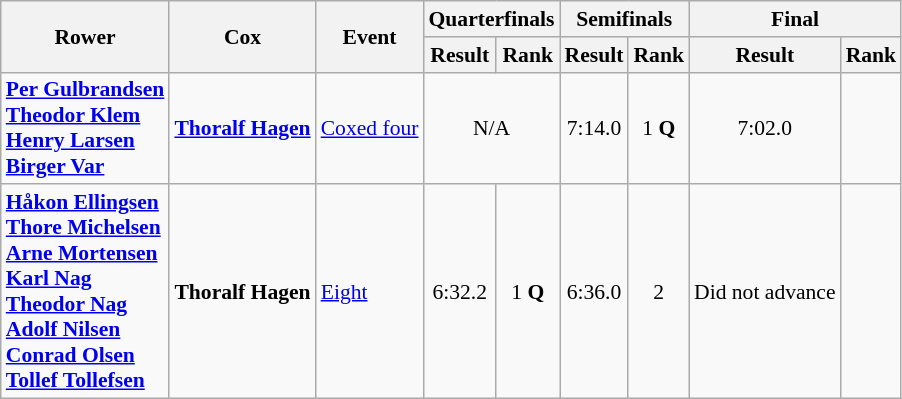<table class=wikitable style="font-size:90%">
<tr>
<th rowspan=2>Rower</th>
<th rowspan=2>Cox</th>
<th rowspan=2>Event</th>
<th colspan=2>Quarterfinals</th>
<th colspan=2>Semifinals</th>
<th colspan=2>Final</th>
</tr>
<tr>
<th>Result</th>
<th>Rank</th>
<th>Result</th>
<th>Rank</th>
<th>Result</th>
<th>Rank</th>
</tr>
<tr>
<td><strong><a href='#'>Per Gulbrandsen</a> <br> <a href='#'>Theodor Klem</a> <br> <a href='#'>Henry Larsen</a> <br> <a href='#'>Birger Var</a></strong></td>
<td><strong><a href='#'>Thoralf Hagen</a></strong></td>
<td><a href='#'>Coxed four</a></td>
<td align=center colspan=2>N/A</td>
<td align=center>7:14.0</td>
<td align=center>1 <strong>Q</strong></td>
<td align=center>7:02.0</td>
<td align=center></td>
</tr>
<tr>
<td><strong><a href='#'>Håkon Ellingsen</a> <br> <a href='#'>Thore Michelsen</a> <br> <a href='#'>Arne Mortensen</a> <br> <a href='#'>Karl Nag</a> <br> <a href='#'>Theodor Nag</a> <br> <a href='#'>Adolf Nilsen</a> <br> <a href='#'>Conrad Olsen</a> <br> <a href='#'>Tollef Tollefsen</a></strong></td>
<td><strong>Thoralf Hagen</strong></td>
<td><a href='#'>Eight</a></td>
<td align=center>6:32.2</td>
<td align=center>1 <strong>Q</strong></td>
<td align=center>6:36.0</td>
<td align=center>2</td>
<td align=center>Did not advance</td>
<td align=center></td>
</tr>
</table>
